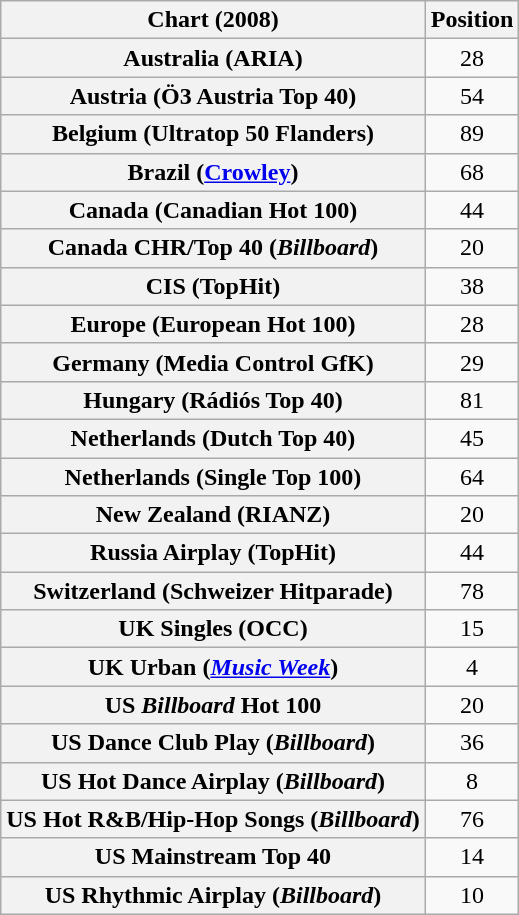<table class="wikitable plainrowheaders sortable" style="text-align:center">
<tr>
<th scope="col">Chart (2008)</th>
<th scope="col">Position</th>
</tr>
<tr>
<th scope="row">Australia (ARIA)</th>
<td>28</td>
</tr>
<tr>
<th scope="row">Austria (Ö3 Austria Top 40)</th>
<td>54</td>
</tr>
<tr>
<th scope="row">Belgium (Ultratop 50 Flanders)</th>
<td>89</td>
</tr>
<tr>
<th scope="row">Brazil (<a href='#'>Crowley</a>)</th>
<td>68</td>
</tr>
<tr>
<th scope="row">Canada (Canadian Hot 100)</th>
<td>44</td>
</tr>
<tr>
<th scope="row">Canada CHR/Top 40 (<em>Billboard</em>)</th>
<td>20</td>
</tr>
<tr>
<th scope="row">CIS (TopHit)</th>
<td>38</td>
</tr>
<tr>
<th scope="row">Europe (European Hot 100)</th>
<td>28</td>
</tr>
<tr>
<th scope="row">Germany (Media Control GfK)</th>
<td>29</td>
</tr>
<tr>
<th scope="row">Hungary (Rádiós Top 40)</th>
<td>81</td>
</tr>
<tr>
<th scope="row">Netherlands (Dutch Top 40)</th>
<td>45</td>
</tr>
<tr>
<th scope="row">Netherlands (Single Top 100)</th>
<td>64</td>
</tr>
<tr>
<th scope="row">New Zealand (RIANZ)</th>
<td>20</td>
</tr>
<tr>
<th scope="row">Russia Airplay (TopHit)</th>
<td>44</td>
</tr>
<tr>
<th scope="row">Switzerland (Schweizer Hitparade)</th>
<td>78</td>
</tr>
<tr>
<th scope="row">UK Singles (OCC)</th>
<td>15</td>
</tr>
<tr>
<th scope="row">UK Urban (<em><a href='#'>Music Week</a></em>)</th>
<td>4</td>
</tr>
<tr>
<th scope="row">US <em>Billboard</em> Hot 100</th>
<td>20</td>
</tr>
<tr>
<th scope="row">US Dance Club Play (<em>Billboard</em>)</th>
<td>36</td>
</tr>
<tr>
<th scope="row">US Hot Dance Airplay (<em>Billboard</em>)</th>
<td>8</td>
</tr>
<tr>
<th scope="row">US Hot R&B/Hip-Hop Songs (<em>Billboard</em>)</th>
<td>76</td>
</tr>
<tr>
<th scope="row">US Mainstream Top 40</th>
<td>14</td>
</tr>
<tr>
<th scope="row">US Rhythmic Airplay (<em>Billboard</em>)</th>
<td>10</td>
</tr>
</table>
